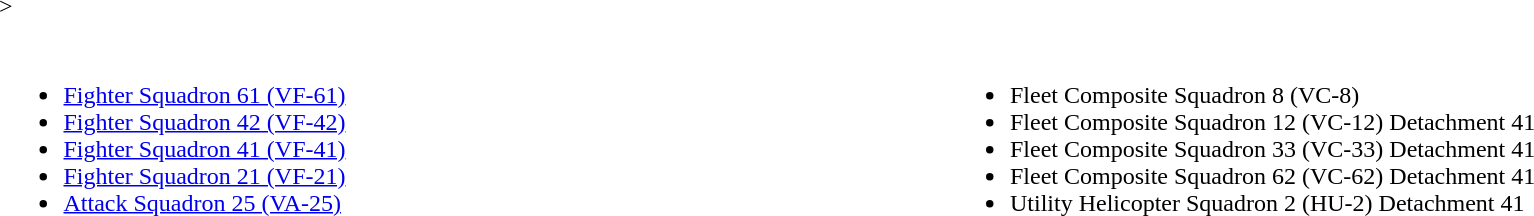<table width="100%">>
<tr>
<th colspan=2></th>
</tr>
<tr>
<td width="50%" valign="top"><br><ul><li><a href='#'>Fighter Squadron 61 (VF-61)</a></li><li><a href='#'>Fighter Squadron 42 (VF-42)</a></li><li><a href='#'>Fighter Squadron 41 (VF-41)</a></li><li><a href='#'>Fighter Squadron 21 (VF-21)</a></li><li><a href='#'>Attack Squadron 25 (VA-25)</a></li></ul></td>
<td width="50%" valign="top"><br><ul><li>Fleet Composite Squadron 8 (VC-8)</li><li>Fleet Composite Squadron 12 (VC-12) Detachment 41</li><li>Fleet Composite Squadron 33 (VC-33) Detachment 41</li><li>Fleet Composite Squadron 62 (VC-62) Detachment 41</li><li>Utility Helicopter Squadron 2 (HU-2) Detachment 41</li></ul></td>
</tr>
</table>
